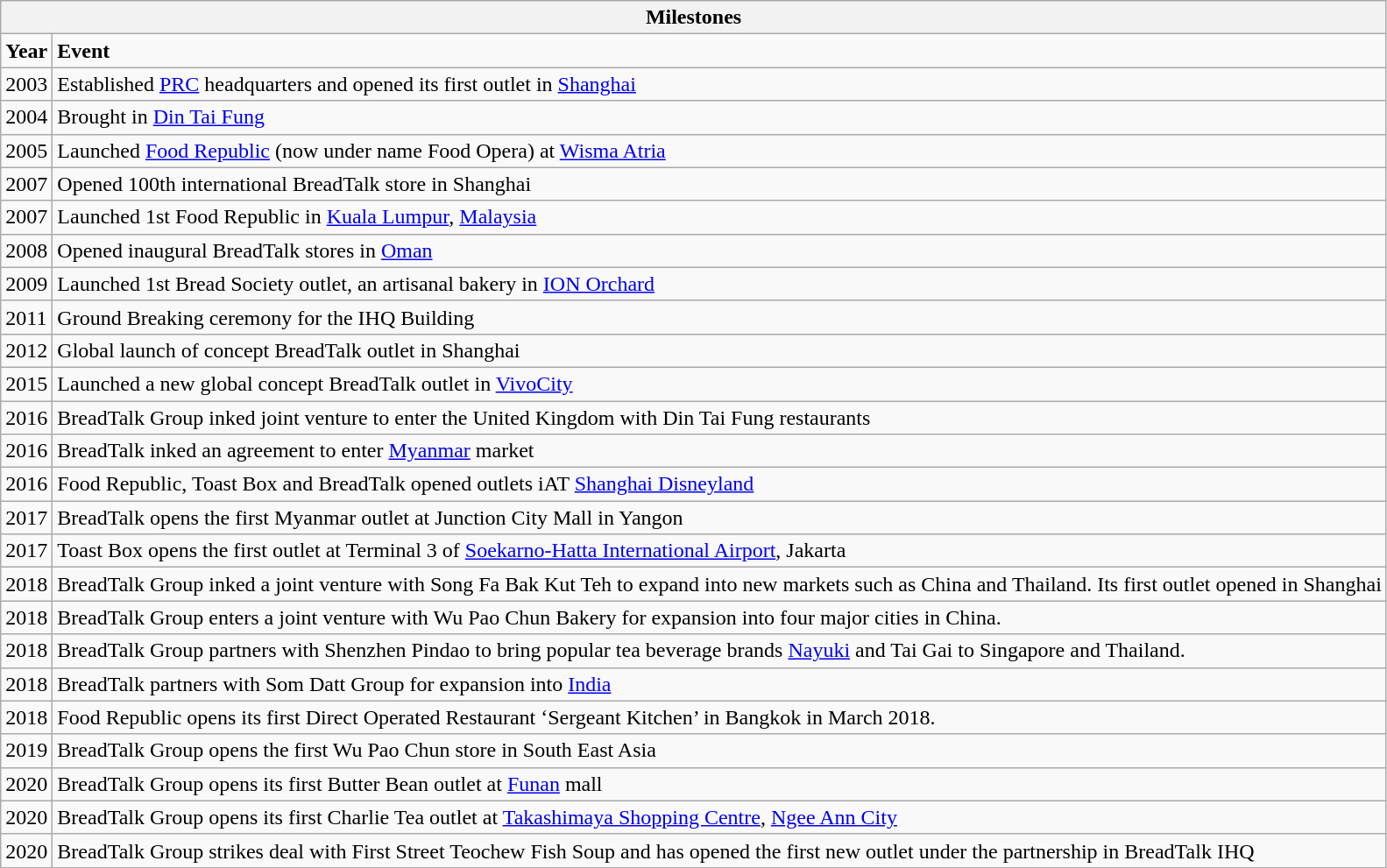<table class="wikitable">
<tr>
<th colspan="2">Milestones</th>
</tr>
<tr>
<td><strong>Year</strong></td>
<td><strong>Event</strong></td>
</tr>
<tr>
<td>2003</td>
<td>Established <a href='#'>PRC</a> headquarters and opened its first outlet in <a href='#'>Shanghai</a></td>
</tr>
<tr>
<td>2004</td>
<td>Brought in <a href='#'>Din Tai Fung</a></td>
</tr>
<tr>
<td>2005</td>
<td>Launched <a href='#'>Food Republic</a> (now under name Food Opera) at <a href='#'>Wisma Atria</a></td>
</tr>
<tr>
<td>2007</td>
<td>Opened 100th international BreadTalk store in Shanghai</td>
</tr>
<tr>
<td>2007</td>
<td>Launched 1st Food Republic in <a href='#'>Kuala Lumpur</a>, <a href='#'>Malaysia</a></td>
</tr>
<tr>
<td>2008</td>
<td>Opened inaugural BreadTalk stores in <a href='#'>Oman</a></td>
</tr>
<tr>
<td>2009</td>
<td>Launched 1st Bread Society outlet, an artisanal bakery in <a href='#'>ION Orchard</a></td>
</tr>
<tr>
<td>2011</td>
<td>Ground Breaking ceremony for the IHQ Building</td>
</tr>
<tr>
<td>2012</td>
<td>Global launch of concept BreadTalk outlet in Shanghai</td>
</tr>
<tr>
<td>2015</td>
<td>Launched a new global concept BreadTalk outlet in <a href='#'>VivoCity</a></td>
</tr>
<tr>
<td>2016</td>
<td>BreadTalk Group inked joint venture to enter the United Kingdom with Din Tai Fung restaurants</td>
</tr>
<tr>
<td>2016</td>
<td>BreadTalk inked an agreement to enter <a href='#'>Myanmar</a> market</td>
</tr>
<tr>
<td>2016</td>
<td>Food Republic, Toast Box and BreadTalk opened outlets iAT <a href='#'>Shanghai Disneyland</a></td>
</tr>
<tr>
<td>2017</td>
<td>BreadTalk opens the first Myanmar outlet at Junction City Mall in Yangon</td>
</tr>
<tr>
<td>2017</td>
<td>Toast Box opens the first outlet at Terminal 3 of <a href='#'>Soekarno-Hatta International Airport</a>, Jakarta</td>
</tr>
<tr>
<td>2018</td>
<td>BreadTalk Group inked a joint venture with Song Fa Bak Kut Teh to expand into new markets such as China and Thailand. Its first outlet opened in Shanghai</td>
</tr>
<tr>
<td>2018</td>
<td>BreadTalk Group enters a joint venture with Wu Pao Chun Bakery for expansion into four major cities in China.</td>
</tr>
<tr>
<td>2018</td>
<td>BreadTalk Group partners with Shenzhen Pindao to bring popular tea beverage brands <a href='#'>Nayuki</a> and Tai Gai to Singapore and Thailand.</td>
</tr>
<tr>
<td>2018</td>
<td>BreadTalk partners with Som Datt Group for expansion into <a href='#'>India</a></td>
</tr>
<tr>
<td>2018</td>
<td>Food Republic opens its first Direct Operated Restaurant ‘Sergeant Kitchen’ in Bangkok in March 2018.</td>
</tr>
<tr>
<td>2019</td>
<td>BreadTalk Group opens the first Wu Pao Chun store in South East Asia</td>
</tr>
<tr>
<td>2020</td>
<td>BreadTalk Group opens its first Butter Bean outlet at <a href='#'>Funan</a> mall</td>
</tr>
<tr>
<td>2020</td>
<td>BreadTalk Group opens its first Charlie Tea outlet at <a href='#'>Takashimaya Shopping Centre</a>, <a href='#'>Ngee Ann City</a></td>
</tr>
<tr>
<td>2020</td>
<td>BreadTalk Group strikes deal with First Street Teochew Fish Soup and has opened the first new outlet under the partnership in BreadTalk IHQ</td>
</tr>
</table>
